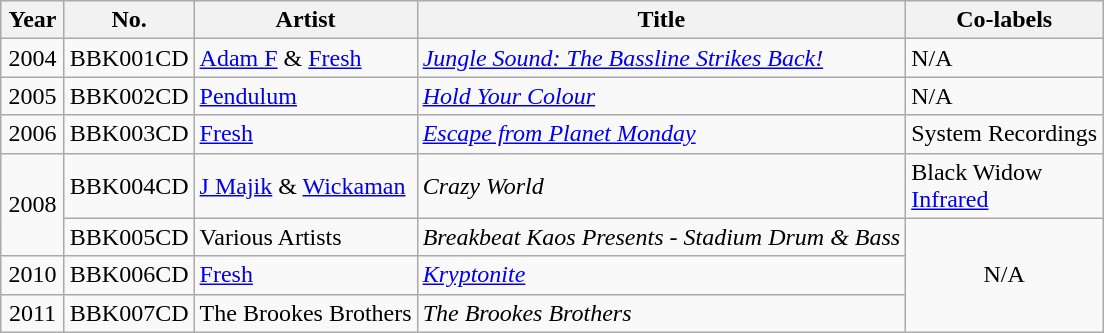<table class="wikitable">
<tr>
<th width=35>Year</th>
<th width=25>No.</th>
<th>Artist</th>
<th>Title</th>
<th>Co-labels</th>
</tr>
<tr>
<td align=center>2004</td>
<td align=center>BBK001CD</td>
<td><a href='#'>Adam F</a> & <a href='#'>Fresh</a></td>
<td><em><a href='#'>Jungle Sound: The Bassline Strikes Back!</a></em></td>
<td>N/A</td>
</tr>
<tr>
<td align=center>2005</td>
<td align=center>BBK002CD</td>
<td><a href='#'>Pendulum</a></td>
<td><em><a href='#'>Hold Your Colour</a></em></td>
<td>N/A</td>
</tr>
<tr>
<td align=center>2006</td>
<td align=center>BBK003CD</td>
<td><a href='#'>Fresh</a></td>
<td><em><a href='#'>Escape from Planet Monday</a></em></td>
<td>System Recordings</td>
</tr>
<tr>
<td rowspan="2" align=center>2008</td>
<td align=center>BBK004CD</td>
<td><a href='#'>J Majik</a> & <a href='#'>Wickaman</a></td>
<td><em>Crazy World</em></td>
<td>Black Widow <br> <a href='#'>Infrared</a></td>
</tr>
<tr>
<td align=center>BBK005CD</td>
<td>Various Artists</td>
<td><em>Breakbeat Kaos Presents - Stadium Drum & Bass</em></td>
<td rowspan=3 align=center>N/A</td>
</tr>
<tr>
<td align=center>2010</td>
<td align=center>BBK006CD</td>
<td><a href='#'>Fresh</a></td>
<td><em><a href='#'>Kryptonite</a></em></td>
</tr>
<tr>
<td align=center>2011</td>
<td align=center>BBK007CD</td>
<td>The Brookes Brothers</td>
<td><em>The Brookes Brothers</em></td>
</tr>
</table>
